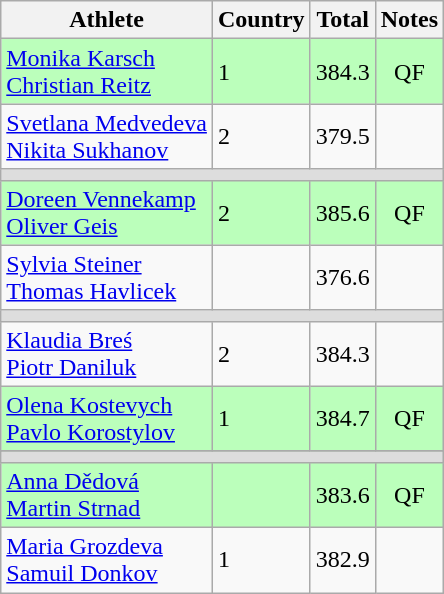<table class="wikitable" style="text-align:center">
<tr>
<th>Athlete</th>
<th>Country</th>
<th>Total</th>
<th>Notes</th>
</tr>
<tr bgcolor=bbffbb>
<td align=left><a href='#'>Monika Karsch</a><br><a href='#'>Christian Reitz</a></td>
<td align=left> 1</td>
<td>384.3</td>
<td>QF</td>
</tr>
<tr>
<td align=left><a href='#'>Svetlana Medvedeva</a><br><a href='#'>Nikita Sukhanov</a></td>
<td align=left> 2</td>
<td>379.5</td>
<td></td>
</tr>
<tr bgcolor=#DDDDDD>
<td colspan=4></td>
</tr>
<tr bgcolor=bbffbb>
<td align=left><a href='#'>Doreen Vennekamp</a><br><a href='#'>Oliver Geis</a></td>
<td align=left> 2</td>
<td>385.6</td>
<td>QF</td>
</tr>
<tr>
<td align=left><a href='#'>Sylvia Steiner</a><br><a href='#'>Thomas Havlicek</a></td>
<td align=left></td>
<td>376.6</td>
<td></td>
</tr>
<tr bgcolor=#DDDDDD>
<td colspan=4></td>
</tr>
<tr>
<td align=left><a href='#'>Klaudia Breś</a><br><a href='#'>Piotr Daniluk</a></td>
<td align=left> 2</td>
<td>384.3</td>
<td></td>
</tr>
<tr bgcolor=bbffbb>
<td align=left><a href='#'>Olena Kostevych</a><br><a href='#'>Pavlo Korostylov</a></td>
<td align=left> 1</td>
<td>384.7</td>
<td>QF</td>
</tr>
<tr>
</tr>
<tr bgcolor=#DDDDDD>
<td colspan=4></td>
</tr>
<tr bgcolor=bbffbb>
<td align=left><a href='#'>Anna Dědová</a><br><a href='#'>Martin Strnad</a></td>
<td align=left></td>
<td>383.6</td>
<td>QF</td>
</tr>
<tr>
<td align=left><a href='#'>Maria Grozdeva</a><br><a href='#'>Samuil Donkov</a></td>
<td align=left> 1</td>
<td>382.9</td>
<td></td>
</tr>
</table>
